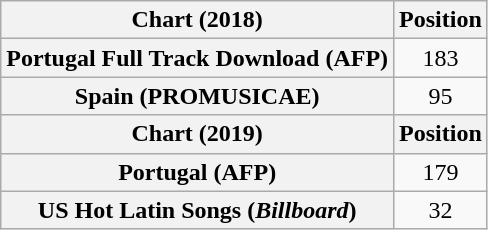<table class="wikitable plainrowheaders" style="text-align:center">
<tr>
<th scope="col">Chart (2018)</th>
<th scope="col">Position</th>
</tr>
<tr>
<th scope="row">Portugal Full Track Download (AFP)</th>
<td>183</td>
</tr>
<tr>
<th scope="row">Spain (PROMUSICAE)</th>
<td>95</td>
</tr>
<tr>
<th scope="col">Chart (2019)</th>
<th scope="col">Position</th>
</tr>
<tr>
<th scope="row">Portugal (AFP)</th>
<td>179</td>
</tr>
<tr>
<th scope="row">US Hot Latin Songs (<em>Billboard</em>)</th>
<td>32</td>
</tr>
</table>
